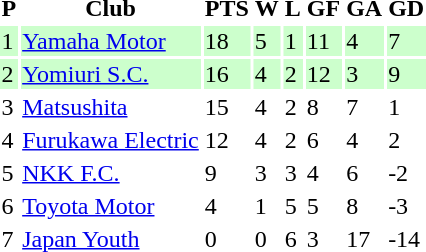<table>
<tr>
<th>P</th>
<th>Club</th>
<th>PTS</th>
<th>W</th>
<th>L</th>
<th>GF</th>
<th>GA</th>
<th>GD</th>
</tr>
<tr bgcolor="#ccffcc">
<td>1</td>
<td><a href='#'>Yamaha Motor</a></td>
<td>18</td>
<td>5</td>
<td>1</td>
<td>11</td>
<td>4</td>
<td>7</td>
</tr>
<tr bgcolor="#ccffcc">
<td>2</td>
<td><a href='#'>Yomiuri S.C.</a></td>
<td>16</td>
<td>4</td>
<td>2</td>
<td>12</td>
<td>3</td>
<td>9</td>
</tr>
<tr>
<td>3</td>
<td><a href='#'>Matsushita</a></td>
<td>15</td>
<td>4</td>
<td>2</td>
<td>8</td>
<td>7</td>
<td>1</td>
</tr>
<tr>
<td>4</td>
<td><a href='#'>Furukawa Electric</a></td>
<td>12</td>
<td>4</td>
<td>2</td>
<td>6</td>
<td>4</td>
<td>2</td>
</tr>
<tr>
<td>5</td>
<td><a href='#'>NKK F.C.</a></td>
<td>9</td>
<td>3</td>
<td>3</td>
<td>4</td>
<td>6</td>
<td>-2</td>
</tr>
<tr>
<td>6</td>
<td><a href='#'>Toyota Motor</a></td>
<td>4</td>
<td>1</td>
<td>5</td>
<td>5</td>
<td>8</td>
<td>-3</td>
</tr>
<tr>
<td>7</td>
<td><a href='#'>Japan Youth</a></td>
<td>0</td>
<td>0</td>
<td>6</td>
<td>3</td>
<td>17</td>
<td>-14</td>
</tr>
</table>
